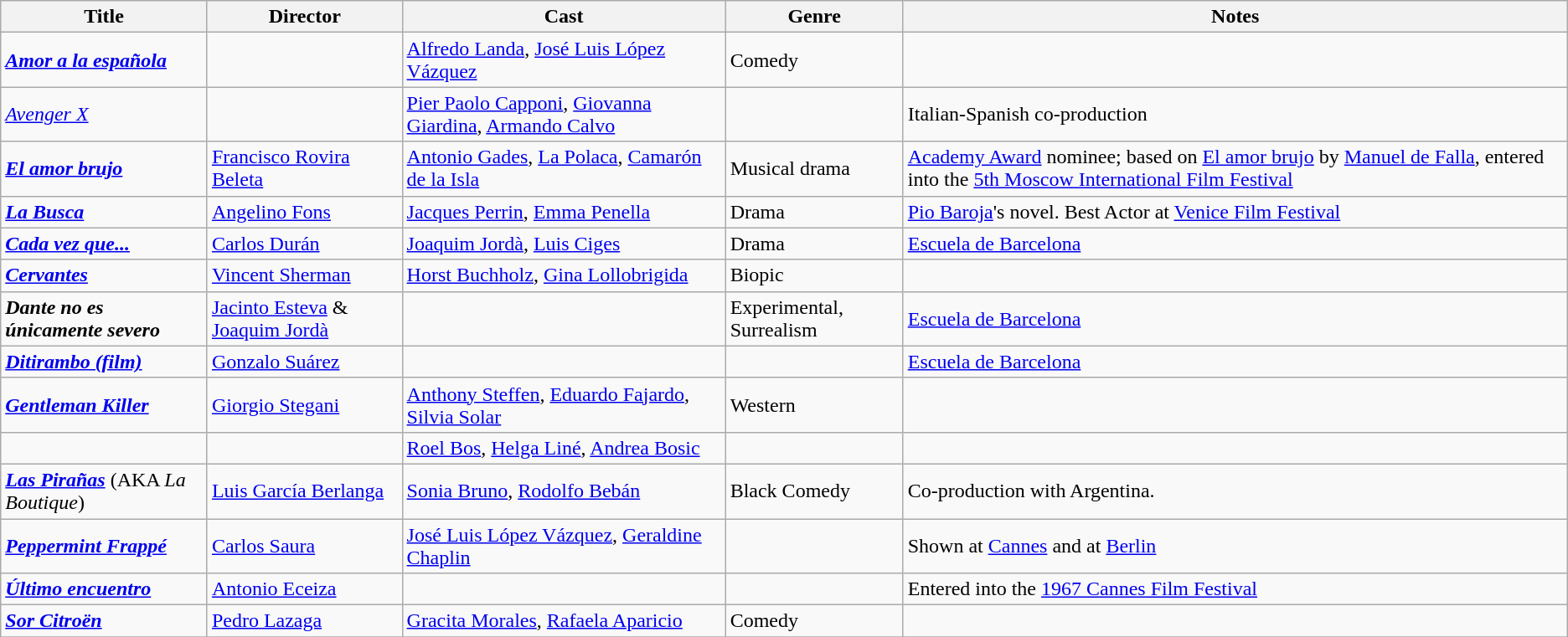<table class="wikitable">
<tr>
<th>Title</th>
<th>Director</th>
<th>Cast</th>
<th>Genre</th>
<th>Notes</th>
</tr>
<tr>
<td><strong><em><a href='#'>Amor a la española</a></em></strong></td>
<td></td>
<td><a href='#'>Alfredo Landa</a>, <a href='#'>José Luis López Vázquez</a></td>
<td>Comedy</td>
<td></td>
</tr>
<tr>
<td><em><a href='#'>Avenger X</a></em></td>
<td></td>
<td><a href='#'>Pier Paolo Capponi</a>, <a href='#'>Giovanna Giardina</a>, <a href='#'>Armando Calvo</a></td>
<td></td>
<td>Italian-Spanish co-production</td>
</tr>
<tr>
<td><strong><em><a href='#'>El amor brujo</a></em></strong></td>
<td><a href='#'>Francisco Rovira Beleta</a></td>
<td><a href='#'>Antonio Gades</a>, <a href='#'>La Polaca</a>, <a href='#'>Camarón de la Isla</a></td>
<td>Musical drama</td>
<td><a href='#'>Academy Award</a> nominee; based on <a href='#'>El amor brujo</a> by <a href='#'>Manuel de Falla</a>, entered into the <a href='#'>5th Moscow International Film Festival</a></td>
</tr>
<tr>
<td><strong><em><a href='#'>La Busca</a></em></strong></td>
<td><a href='#'>Angelino Fons</a></td>
<td><a href='#'>Jacques Perrin</a>, <a href='#'>Emma Penella</a></td>
<td>Drama</td>
<td><a href='#'>Pio Baroja</a>'s novel. Best Actor at <a href='#'>Venice Film Festival</a></td>
</tr>
<tr>
<td><strong><em><a href='#'>Cada vez que...</a></em></strong></td>
<td><a href='#'>Carlos Durán</a></td>
<td><a href='#'>Joaquim Jordà</a>, <a href='#'>Luis Ciges</a></td>
<td>Drama</td>
<td><a href='#'>Escuela de Barcelona</a></td>
</tr>
<tr>
<td><strong><em><a href='#'>Cervantes</a></em></strong></td>
<td><a href='#'>Vincent Sherman</a></td>
<td><a href='#'>Horst Buchholz</a>, <a href='#'>Gina Lollobrigida</a></td>
<td>Biopic</td>
<td></td>
</tr>
<tr>
<td><strong><em>Dante no es únicamente severo</em></strong></td>
<td><a href='#'>Jacinto Esteva</a> & <a href='#'>Joaquim Jordà</a></td>
<td></td>
<td>Experimental, Surrealism</td>
<td><a href='#'>Escuela de Barcelona</a></td>
</tr>
<tr>
<td><strong><em><a href='#'>Ditirambo (film)</a></em></strong></td>
<td><a href='#'>Gonzalo Suárez</a></td>
<td></td>
<td></td>
<td><a href='#'>Escuela de Barcelona</a></td>
</tr>
<tr>
<td><strong><em><a href='#'>Gentleman Killer</a></em></strong></td>
<td><a href='#'>Giorgio Stegani</a></td>
<td><a href='#'>Anthony Steffen</a>, <a href='#'>Eduardo Fajardo</a>, <a href='#'>Silvia Solar</a></td>
<td>Western</td>
<td></td>
</tr>
<tr>
<td></td>
<td></td>
<td><a href='#'>Roel Bos</a>, <a href='#'>Helga Liné</a>, <a href='#'>Andrea Bosic</a></td>
<td></td>
<td></td>
</tr>
<tr>
<td><strong><em><a href='#'>Las Pirañas</a></em></strong> (AKA <em>La Boutique</em>)</td>
<td><a href='#'>Luis García Berlanga</a></td>
<td><a href='#'>Sonia Bruno</a>, <a href='#'>Rodolfo Bebán</a></td>
<td>Black Comedy</td>
<td>Co-production with Argentina.</td>
</tr>
<tr>
<td><strong><em><a href='#'>Peppermint Frappé</a></em></strong></td>
<td><a href='#'>Carlos Saura</a></td>
<td><a href='#'>José Luis López Vázquez</a>, <a href='#'>Geraldine Chaplin</a></td>
<td></td>
<td>Shown at <a href='#'>Cannes</a> and at <a href='#'>Berlin</a></td>
</tr>
<tr>
<td><strong><em><a href='#'>Último encuentro</a></em></strong></td>
<td><a href='#'>Antonio Eceiza</a></td>
<td></td>
<td></td>
<td>Entered into the <a href='#'>1967 Cannes Film Festival</a></td>
</tr>
<tr>
<td><strong><em><a href='#'>Sor Citroën</a></em></strong></td>
<td><a href='#'>Pedro Lazaga</a></td>
<td><a href='#'>Gracita Morales</a>, <a href='#'>Rafaela Aparicio</a></td>
<td>Comedy</td>
<td></td>
</tr>
<tr>
</tr>
</table>
